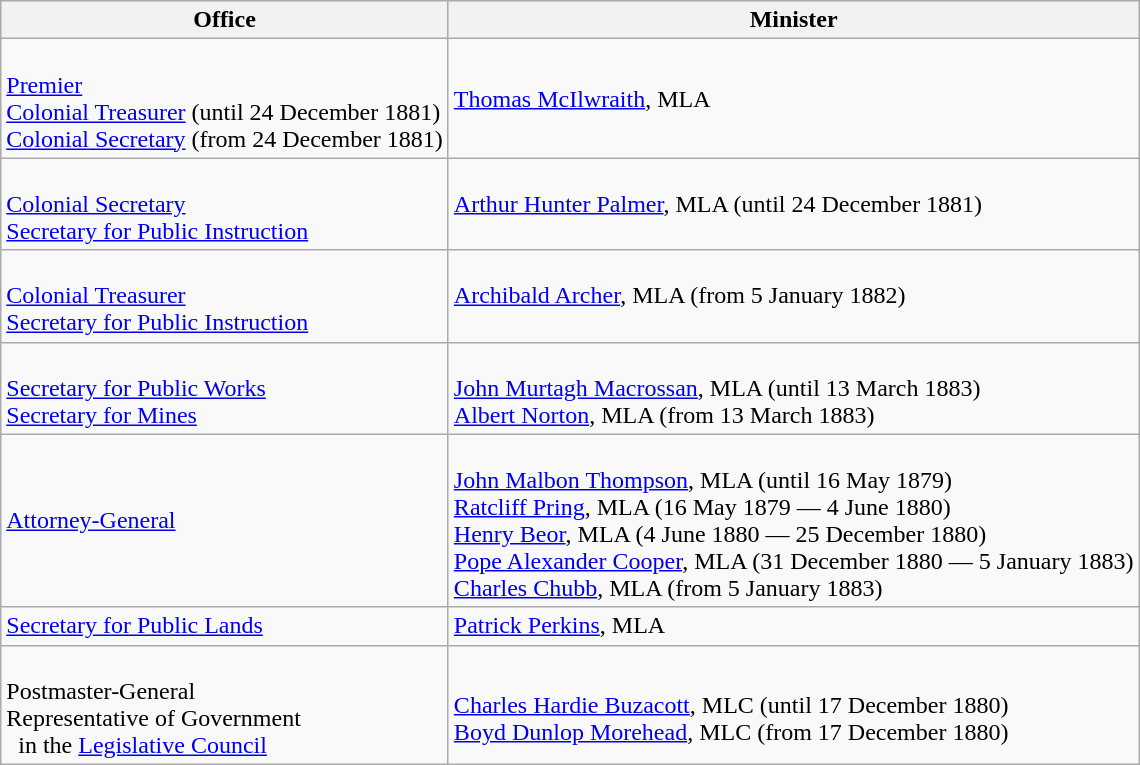<table class="wikitable">
<tr>
<th>Office</th>
<th>Minister</th>
</tr>
<tr>
<td><br><a href='#'>Premier</a><br>
<a href='#'>Colonial Treasurer</a> (until 24 December 1881)<br>
<a href='#'>Colonial Secretary</a> (from 24 December 1881)</td>
<td><a href='#'>Thomas McIlwraith</a>, MLA</td>
</tr>
<tr>
<td><br><a href='#'>Colonial Secretary</a><br>
<a href='#'>Secretary for Public Instruction</a></td>
<td><a href='#'>Arthur Hunter Palmer</a>, MLA (until 24 December 1881)</td>
</tr>
<tr>
<td><br><a href='#'>Colonial Treasurer</a><br>
<a href='#'>Secretary for Public Instruction</a></td>
<td><a href='#'>Archibald Archer</a>, MLA (from 5 January 1882)</td>
</tr>
<tr>
<td><br><a href='#'>Secretary for Public Works</a><br>
<a href='#'>Secretary for Mines</a></td>
<td><br><a href='#'>John Murtagh Macrossan</a>, MLA (until 13 March 1883)<br>
<a href='#'>Albert Norton</a>, MLA (from 13 March 1883)</td>
</tr>
<tr>
<td><a href='#'>Attorney-General</a></td>
<td><br><a href='#'>John Malbon Thompson</a>, MLA (until 16 May 1879)<br>
<a href='#'>Ratcliff Pring</a>, MLA (16 May 1879 — 4 June 1880)<br>
<a href='#'>Henry Beor</a>, MLA (4 June 1880 — 25 December 1880)<br>
<a href='#'>Pope Alexander Cooper</a>, MLA (31 December 1880 — 5 January 1883)<br>
<a href='#'>Charles Chubb</a>, MLA (from 5 January 1883)</td>
</tr>
<tr>
<td><a href='#'>Secretary for Public Lands</a></td>
<td><a href='#'>Patrick Perkins</a>, MLA</td>
</tr>
<tr>
<td><br>Postmaster-General<br>
Representative of Government<br>  in the <a href='#'>Legislative Council</a></td>
<td><br><a href='#'>Charles Hardie Buzacott</a>, MLC (until 17 December 1880)<br>
<a href='#'>Boyd Dunlop Morehead</a>, MLC (from 17 December 1880)</td>
</tr>
</table>
